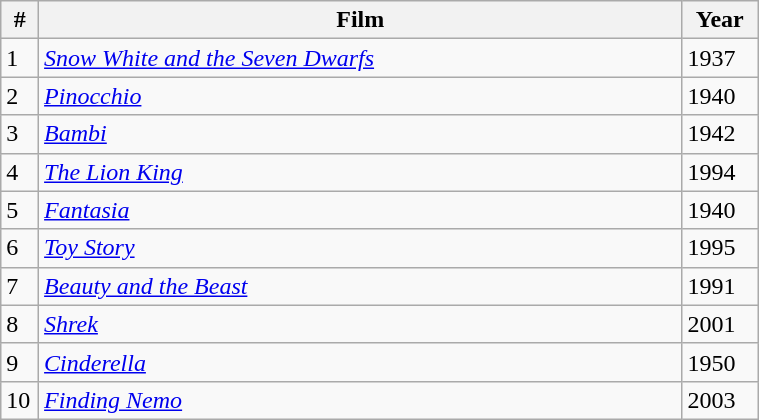<table class="sortable wikitable" style="width:40%">
<tr>
<th width=5%>#</th>
<th width=85%>Film</th>
<th width=10%>Year</th>
</tr>
<tr>
<td>1</td>
<td><em><a href='#'>Snow White and the Seven Dwarfs</a></em></td>
<td>1937</td>
</tr>
<tr>
<td>2</td>
<td><em><a href='#'>Pinocchio</a></em></td>
<td>1940</td>
</tr>
<tr>
<td>3</td>
<td><em><a href='#'>Bambi</a></em></td>
<td>1942</td>
</tr>
<tr>
<td>4</td>
<td><em><a href='#'>The Lion King</a></em></td>
<td>1994</td>
</tr>
<tr>
<td>5</td>
<td><em><a href='#'>Fantasia</a></em></td>
<td>1940</td>
</tr>
<tr>
<td>6</td>
<td><em><a href='#'>Toy Story</a></em></td>
<td>1995</td>
</tr>
<tr>
<td>7</td>
<td><em><a href='#'>Beauty and the Beast</a></em></td>
<td>1991</td>
</tr>
<tr>
<td>8</td>
<td><em><a href='#'>Shrek</a></em></td>
<td>2001</td>
</tr>
<tr>
<td>9</td>
<td><em><a href='#'>Cinderella</a></em></td>
<td>1950</td>
</tr>
<tr>
<td>10</td>
<td><em><a href='#'>Finding Nemo</a></em></td>
<td>2003</td>
</tr>
</table>
